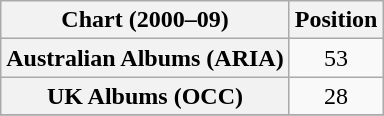<table class="wikitable plainrowheaders">
<tr>
<th scope="col">Chart (2000–09)</th>
<th scope="col">Position</th>
</tr>
<tr>
<th scope="row">Australian Albums (ARIA)</th>
<td align="center">53</td>
</tr>
<tr>
<th scope="row">UK Albums (OCC)</th>
<td style="text-align:center;">28</td>
</tr>
<tr>
</tr>
</table>
